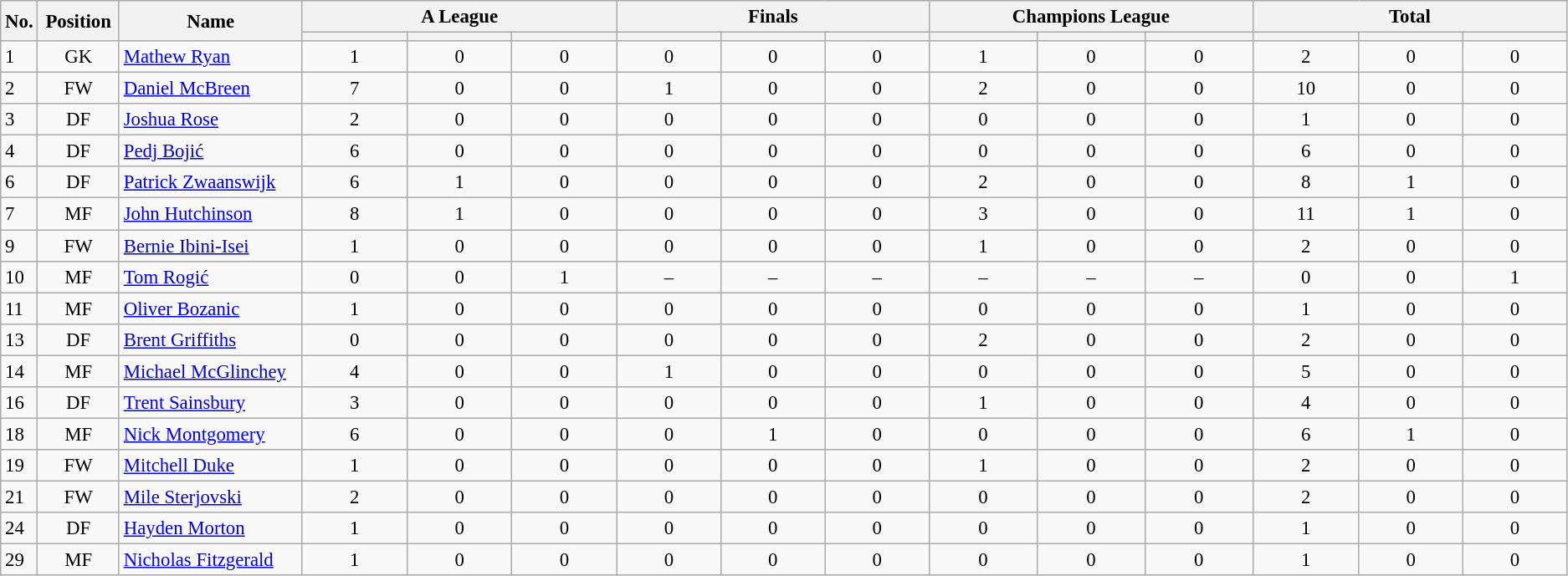<table class="wikitable" style="text-align:center; font-size:95%">
<tr>
<th rowspan="2" width=20>No.</th>
<th rowspan="2" width=60>Position</th>
<th rowspan="2" width=160>Name</th>
<th colspan="3">A League</th>
<th colspan="3">Finals</th>
<th colspan="3">Champions League</th>
<th colspan="3">Total</th>
</tr>
<tr>
<th width=100></th>
<th width=100></th>
<th width=100></th>
<th width=100></th>
<th width=100></th>
<th width=100></th>
<th width=100></th>
<th width=100></th>
<th width=100></th>
<th width=100></th>
<th width=100></th>
<th width=100></th>
</tr>
<tr>
<td align=left>1</td>
<td>GK</td>
<td align=left> <a href='#'>Mathew Ryan</a></td>
<td>1</td>
<td>0</td>
<td>0</td>
<td>0</td>
<td>0</td>
<td>0</td>
<td>1</td>
<td>0</td>
<td>0</td>
<td>2</td>
<td>0</td>
<td>0</td>
</tr>
<tr>
<td align=left>2</td>
<td>FW</td>
<td align=left> <a href='#'>Daniel McBreen</a></td>
<td>7</td>
<td>0</td>
<td>0</td>
<td>1</td>
<td>0</td>
<td>0</td>
<td>2</td>
<td>0</td>
<td>0</td>
<td>10</td>
<td>0</td>
<td>0</td>
</tr>
<tr>
<td align=left>3</td>
<td>DF</td>
<td align=left> <a href='#'>Joshua Rose</a></td>
<td>2</td>
<td>0</td>
<td>0</td>
<td>0</td>
<td>0</td>
<td>0</td>
<td>0</td>
<td>0</td>
<td>0</td>
<td>1</td>
<td>0</td>
<td>0</td>
</tr>
<tr>
<td align=left>4</td>
<td>DF</td>
<td align=left> <a href='#'>Pedj Bojić</a></td>
<td>6</td>
<td>0</td>
<td>0</td>
<td>0</td>
<td>0</td>
<td>0</td>
<td>0</td>
<td>0</td>
<td>0</td>
<td>6</td>
<td>0</td>
<td>0</td>
</tr>
<tr>
<td align=left>6</td>
<td>DF</td>
<td align=left> <a href='#'>Patrick Zwaanswijk</a></td>
<td>6</td>
<td>1</td>
<td>0</td>
<td>0</td>
<td>0</td>
<td>0</td>
<td>2</td>
<td>0</td>
<td>0</td>
<td>8</td>
<td>1</td>
<td>0</td>
</tr>
<tr>
<td align=left>7</td>
<td>MF</td>
<td align=left> <a href='#'>John Hutchinson</a></td>
<td>8</td>
<td>1</td>
<td>0</td>
<td>0</td>
<td>0</td>
<td>0</td>
<td>3</td>
<td>0</td>
<td>0</td>
<td>11</td>
<td>1</td>
<td>0</td>
</tr>
<tr>
<td align=left>9</td>
<td>FW</td>
<td align=left> <a href='#'>Bernie Ibini-Isei</a></td>
<td>1</td>
<td>0</td>
<td>0</td>
<td>0</td>
<td>0</td>
<td>0</td>
<td>1</td>
<td>0</td>
<td>0</td>
<td>2</td>
<td>0</td>
<td>0</td>
</tr>
<tr>
<td align=left>10</td>
<td>MF</td>
<td align=left> <a href='#'>Tom Rogić</a></td>
<td>0</td>
<td>0</td>
<td>1</td>
<td>–</td>
<td>–</td>
<td>–</td>
<td>–</td>
<td>–</td>
<td>–</td>
<td>0</td>
<td>0</td>
<td>1</td>
</tr>
<tr>
<td align=left>11</td>
<td>MF</td>
<td align=left> <a href='#'>Oliver Bozanic</a></td>
<td>1</td>
<td>0</td>
<td>0</td>
<td>0</td>
<td>0</td>
<td>0</td>
<td>0</td>
<td>0</td>
<td>0</td>
<td>1</td>
<td>0</td>
<td>0</td>
</tr>
<tr>
<td align=left>13</td>
<td>DF</td>
<td align=left> <a href='#'>Brent Griffiths</a></td>
<td>0</td>
<td>0</td>
<td>0</td>
<td>0</td>
<td>0</td>
<td>0</td>
<td>2</td>
<td>0</td>
<td>0</td>
<td>2</td>
<td>0</td>
<td>0</td>
</tr>
<tr>
<td align=left>14</td>
<td>MF</td>
<td align=left> <a href='#'>Michael McGlinchey</a></td>
<td>4</td>
<td>0</td>
<td>0</td>
<td>1</td>
<td>0</td>
<td>0</td>
<td>0</td>
<td>0</td>
<td>0</td>
<td>5</td>
<td>0</td>
<td>0</td>
</tr>
<tr>
<td align=left>16</td>
<td>DF</td>
<td align=left> <a href='#'>Trent Sainsbury</a></td>
<td>3</td>
<td>0</td>
<td>0</td>
<td>0</td>
<td>0</td>
<td>0</td>
<td>1</td>
<td>0</td>
<td>0</td>
<td>4</td>
<td>0</td>
<td>0</td>
</tr>
<tr>
<td align=left>18</td>
<td>MF</td>
<td align=left> <a href='#'>Nick Montgomery</a></td>
<td>6</td>
<td>0</td>
<td>0</td>
<td>0</td>
<td>1</td>
<td>0</td>
<td>0</td>
<td>0</td>
<td>0</td>
<td>6</td>
<td>1</td>
<td>0</td>
</tr>
<tr>
<td align=left>19</td>
<td>FW</td>
<td align=left> <a href='#'>Mitchell Duke</a></td>
<td>1</td>
<td>0</td>
<td>0</td>
<td>0</td>
<td>0</td>
<td>0</td>
<td>1</td>
<td>0</td>
<td>0</td>
<td>2</td>
<td>0</td>
<td>0</td>
</tr>
<tr>
<td align=left>21</td>
<td>FW</td>
<td align=left> <a href='#'>Mile Sterjovski</a></td>
<td>2</td>
<td>0</td>
<td>0</td>
<td>0</td>
<td>0</td>
<td>0</td>
<td>0</td>
<td>0</td>
<td>0</td>
<td>2</td>
<td>0</td>
<td>0</td>
</tr>
<tr>
<td align=left>24</td>
<td>DF</td>
<td align=left> <a href='#'>Hayden Morton</a></td>
<td>1</td>
<td>0</td>
<td>0</td>
<td>0</td>
<td>0</td>
<td>0</td>
<td>0</td>
<td>0</td>
<td>0</td>
<td>1</td>
<td>0</td>
<td>0</td>
</tr>
<tr>
<td align=left>29</td>
<td>MF</td>
<td align=left> <a href='#'>Nicholas Fitzgerald</a></td>
<td>1</td>
<td>0</td>
<td>0</td>
<td>0</td>
<td>0</td>
<td>0</td>
<td>0</td>
<td>0</td>
<td>0</td>
<td>1</td>
<td>0</td>
<td>0</td>
</tr>
</table>
